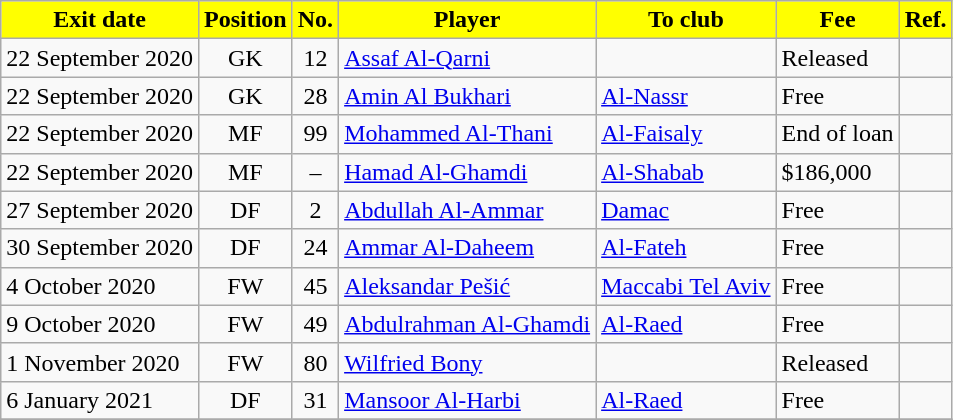<table class="wikitable sortable">
<tr>
<th style="background:yellow; color:black;"><strong>Exit date</strong></th>
<th style="background:yellow; color:black;"><strong>Position</strong></th>
<th style="background:yellow; color:black;"><strong>No.</strong></th>
<th style="background:yellow; color:black;"><strong>Player</strong></th>
<th style="background:yellow; color:black;"><strong>To club</strong></th>
<th style="background:yellow; color:black;"><strong>Fee</strong></th>
<th style="background:yellow; color:black;"><strong>Ref.</strong></th>
</tr>
<tr>
<td>22 September 2020</td>
<td style="text-align:center;">GK</td>
<td style="text-align:center;">12</td>
<td style="text-align:left;"> <a href='#'>Assaf Al-Qarni</a></td>
<td style="text-align:left;"></td>
<td>Released</td>
<td></td>
</tr>
<tr>
<td>22 September 2020</td>
<td style="text-align:center;">GK</td>
<td style="text-align:center;">28</td>
<td style="text-align:left;"> <a href='#'>Amin Al Bukhari</a></td>
<td style="text-align:left;"> <a href='#'>Al-Nassr</a></td>
<td>Free</td>
<td></td>
</tr>
<tr>
<td>22 September 2020</td>
<td style="text-align:center;">MF</td>
<td style="text-align:center;">99</td>
<td style="text-align:left;"> <a href='#'>Mohammed Al-Thani</a></td>
<td style="text-align:left;"> <a href='#'>Al-Faisaly</a></td>
<td>End of loan</td>
<td></td>
</tr>
<tr>
<td>22 September 2020</td>
<td style="text-align:center;">MF</td>
<td style="text-align:center;">–</td>
<td style="text-align:left;"> <a href='#'>Hamad Al-Ghamdi</a></td>
<td style="text-align:left;"> <a href='#'>Al-Shabab</a></td>
<td>$186,000</td>
<td></td>
</tr>
<tr>
<td>27 September 2020</td>
<td style="text-align:center;">DF</td>
<td style="text-align:center;">2</td>
<td style="text-align:left;"> <a href='#'>Abdullah Al-Ammar</a></td>
<td style="text-align:left;"> <a href='#'>Damac</a></td>
<td>Free</td>
<td></td>
</tr>
<tr>
<td>30 September 2020</td>
<td style="text-align:center;">DF</td>
<td style="text-align:center;">24</td>
<td style="text-align:left;"> <a href='#'>Ammar Al-Daheem</a></td>
<td style="text-align:left;"> <a href='#'>Al-Fateh</a></td>
<td>Free</td>
<td></td>
</tr>
<tr>
<td>4 October 2020</td>
<td style="text-align:center;">FW</td>
<td style="text-align:center;">45</td>
<td style="text-align:left;"> <a href='#'>Aleksandar Pešić</a></td>
<td style="text-align:left;"> <a href='#'>Maccabi Tel Aviv</a></td>
<td>Free</td>
<td></td>
</tr>
<tr>
<td>9 October 2020</td>
<td style="text-align:center;">FW</td>
<td style="text-align:center;">49</td>
<td style="text-align:left;"> <a href='#'>Abdulrahman Al-Ghamdi</a></td>
<td style="text-align:left;"> <a href='#'>Al-Raed</a></td>
<td>Free</td>
<td></td>
</tr>
<tr>
<td>1 November 2020</td>
<td style="text-align:center;">FW</td>
<td style="text-align:center;">80</td>
<td style="text-align:left;"> <a href='#'>Wilfried Bony</a></td>
<td style="text-align:left;"></td>
<td>Released</td>
<td></td>
</tr>
<tr>
<td>6 January 2021</td>
<td style="text-align:center;">DF</td>
<td style="text-align:center;">31</td>
<td style="text-align:left;"> <a href='#'>Mansoor Al-Harbi</a></td>
<td style="text-align:left;"> <a href='#'>Al-Raed</a></td>
<td>Free</td>
<td></td>
</tr>
<tr>
</tr>
</table>
